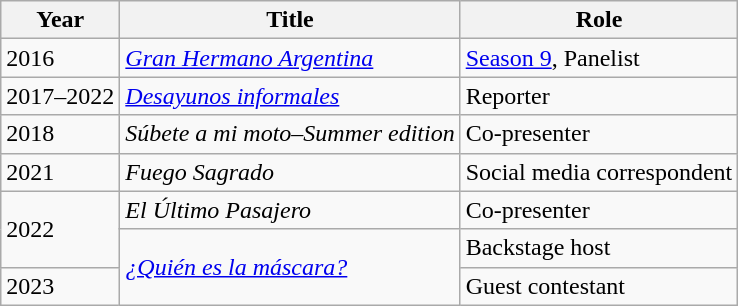<table class="wikitable">
<tr>
<th>Year</th>
<th>Title</th>
<th>Role</th>
</tr>
<tr>
<td>2016</td>
<td><em><a href='#'>Gran Hermano Argentina</a></em></td>
<td><a href='#'>Season 9</a>, Panelist</td>
</tr>
<tr>
<td>2017–2022</td>
<td><em><a href='#'>Desayunos informales</a></em></td>
<td>Reporter</td>
</tr>
<tr>
<td>2018</td>
<td><em>Súbete a mi moto–Summer edition</em></td>
<td>Co-presenter</td>
</tr>
<tr>
<td>2021</td>
<td><em>Fuego Sagrado</em></td>
<td>Social media correspondent</td>
</tr>
<tr>
<td rowspan="2">2022</td>
<td><em>El Último Pasajero</em></td>
<td>Co-presenter</td>
</tr>
<tr>
<td rowspan="2"><a href='#'><em>¿Quién es la máscara?</em></a></td>
<td>Backstage host</td>
</tr>
<tr>
<td>2023</td>
<td>Guest contestant</td>
</tr>
</table>
